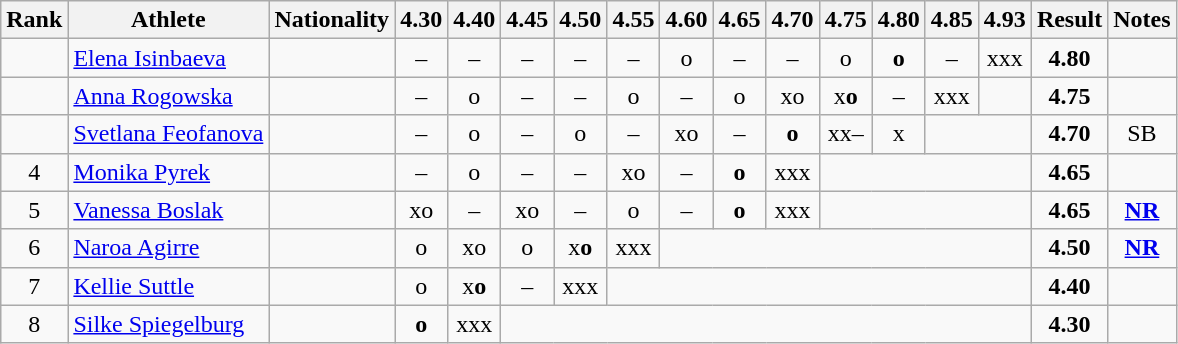<table class="wikitable" style="text-align:center">
<tr>
<th>Rank</th>
<th>Athlete</th>
<th>Nationality</th>
<th>4.30</th>
<th>4.40</th>
<th>4.45</th>
<th>4.50</th>
<th>4.55</th>
<th>4.60</th>
<th>4.65</th>
<th>4.70</th>
<th>4.75</th>
<th>4.80</th>
<th>4.85</th>
<th>4.93</th>
<th>Result</th>
<th>Notes</th>
</tr>
<tr>
<td></td>
<td align="left"><a href='#'>Elena Isinbaeva</a></td>
<td align=left></td>
<td>–</td>
<td>–</td>
<td>–</td>
<td>–</td>
<td>–</td>
<td>o</td>
<td>–</td>
<td>–</td>
<td>o</td>
<td><strong>o</strong></td>
<td>–</td>
<td>xxx</td>
<td><strong>4.80</strong></td>
<td></td>
</tr>
<tr>
<td></td>
<td align="left"><a href='#'>Anna Rogowska</a></td>
<td align=left></td>
<td>–</td>
<td>o</td>
<td>–</td>
<td>–</td>
<td>o</td>
<td>–</td>
<td>o</td>
<td>xo</td>
<td>x<strong>o</strong></td>
<td>–</td>
<td>xxx</td>
<td></td>
<td><strong>4.75</strong></td>
<td></td>
</tr>
<tr>
<td></td>
<td align="left"><a href='#'>Svetlana Feofanova</a></td>
<td align=left></td>
<td>–</td>
<td>o</td>
<td>–</td>
<td>o</td>
<td>–</td>
<td>xo</td>
<td>–</td>
<td><strong>o</strong></td>
<td>xx–</td>
<td>x</td>
<td colspan=2></td>
<td><strong>4.70</strong></td>
<td>SB</td>
</tr>
<tr>
<td>4</td>
<td align="left"><a href='#'>Monika Pyrek</a></td>
<td align=left></td>
<td>–</td>
<td>o</td>
<td>–</td>
<td>–</td>
<td>xo</td>
<td>–</td>
<td><strong>o</strong></td>
<td>xxx</td>
<td colspan=4></td>
<td><strong>4.65</strong></td>
<td></td>
</tr>
<tr>
<td>5</td>
<td align="left"><a href='#'>Vanessa Boslak</a></td>
<td align=left></td>
<td>xo</td>
<td>–</td>
<td>xo</td>
<td>–</td>
<td>o</td>
<td>–</td>
<td><strong>o</strong></td>
<td>xxx</td>
<td colspan=4></td>
<td><strong>4.65</strong></td>
<td><strong><a href='#'>NR</a></strong></td>
</tr>
<tr>
<td>6</td>
<td align="left"><a href='#'>Naroa Agirre</a></td>
<td align=left></td>
<td>o</td>
<td>xo</td>
<td>o</td>
<td>x<strong>o</strong></td>
<td>xxx</td>
<td colspan=7></td>
<td><strong>4.50</strong></td>
<td><strong><a href='#'>NR</a></strong></td>
</tr>
<tr>
<td>7</td>
<td align="left"><a href='#'>Kellie Suttle</a></td>
<td align=left></td>
<td>o</td>
<td>x<strong>o</strong></td>
<td>–</td>
<td>xxx</td>
<td colspan=8></td>
<td><strong>4.40</strong></td>
<td></td>
</tr>
<tr>
<td>8</td>
<td align="left"><a href='#'>Silke Spiegelburg</a></td>
<td align=left></td>
<td><strong>o</strong></td>
<td>xxx</td>
<td colspan=10></td>
<td><strong>4.30</strong></td>
<td></td>
</tr>
</table>
